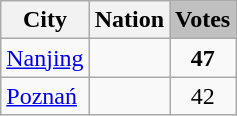<table class="wikitable">
<tr>
<th>City</th>
<th>Nation</th>
<td style="background:silver;"><strong>Votes</strong></td>
</tr>
<tr>
<td><a href='#'>Nanjing</a></td>
<td></td>
<td style="text-align:center;"><strong>47</strong></td>
</tr>
<tr>
<td><a href='#'>Poznań</a></td>
<td></td>
<td style="text-align:center;">42</td>
</tr>
</table>
